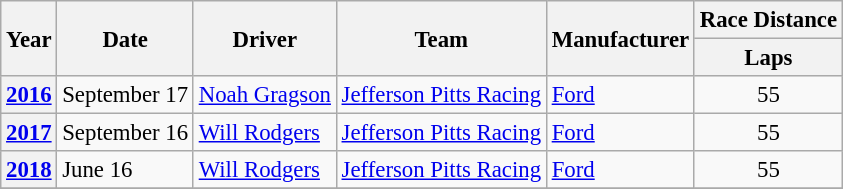<table class="wikitable" style="font-size: 95%;">
<tr>
<th rowspan="2">Year</th>
<th rowspan="2">Date</th>
<th rowspan="2">Driver</th>
<th rowspan="2">Team</th>
<th rowspan="2">Manufacturer</th>
<th colspan="1">Race Distance</th>
</tr>
<tr>
<th>Laps</th>
</tr>
<tr>
<th><a href='#'>2016</a></th>
<td>September 17</td>
<td> <a href='#'>Noah Gragson</a></td>
<td><a href='#'>Jefferson Pitts Racing</a></td>
<td><a href='#'>Ford</a></td>
<td style="text-align:center;">55</td>
</tr>
<tr>
<th><a href='#'>2017</a></th>
<td>September 16</td>
<td> <a href='#'>Will Rodgers</a></td>
<td><a href='#'>Jefferson Pitts Racing</a></td>
<td><a href='#'>Ford</a></td>
<td style="text-align:center;">55</td>
</tr>
<tr>
<th><a href='#'>2018</a></th>
<td>June 16</td>
<td> <a href='#'>Will Rodgers</a></td>
<td><a href='#'>Jefferson Pitts Racing</a></td>
<td><a href='#'>Ford</a></td>
<td style="text-align:center;">55</td>
</tr>
<tr>
</tr>
</table>
